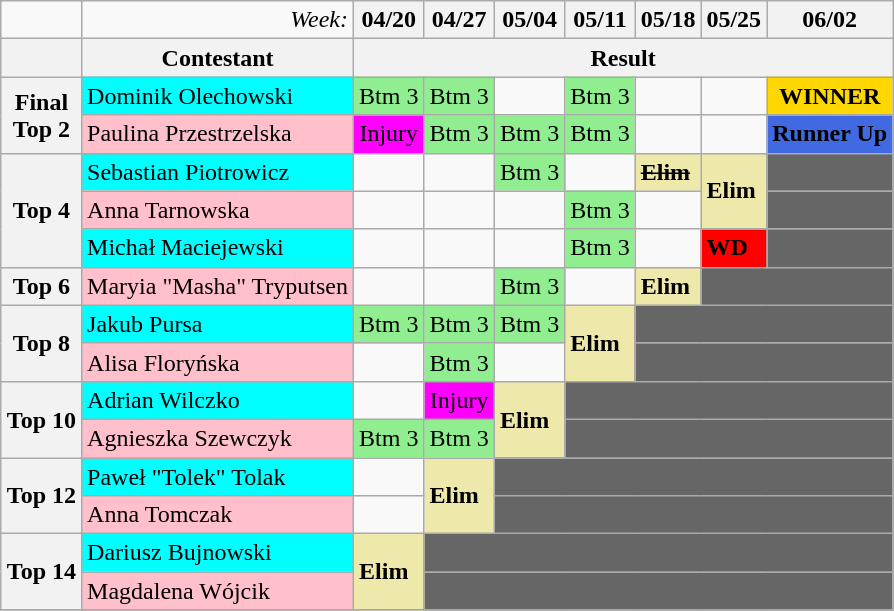<table class="wikitable" style="margin:1em auto;">
<tr>
<td></td>
<td align="right"><em>Week:</em></td>
<th>04/20</th>
<th>04/27</th>
<th>05/04</th>
<th>05/11</th>
<th>05/18</th>
<th>05/25</th>
<th>06/02</th>
</tr>
<tr>
<th></th>
<th>Contestant</th>
<th colspan="8" align="center">Result</th>
</tr>
<tr>
<th rowspan="2">Final<br>Top 2</th>
<td bgcolor="cyan">Dominik Olechowski</td>
<td style="background:lightgreen;">Btm 3</td>
<td style="background:lightgreen;">Btm 3</td>
<td></td>
<td style="background:lightgreen;">Btm 3</td>
<td></td>
<td></td>
<td bgcolor="gold" align="center"><strong>WINNER</strong></td>
</tr>
<tr>
<td bgcolor="pink">Paulina Przestrzelska</td>
<td style="background:fuchsia;" align="center">Injury</td>
<td style="background:lightgreen;">Btm 3</td>
<td style="background:lightgreen;">Btm 3</td>
<td style="background:lightgreen;">Btm 3</td>
<td></td>
<td></td>
<td bgcolor="royalblue" align="center"><strong>Runner Up</strong></td>
</tr>
<tr>
<th rowspan="3">Top 4</th>
<td bgcolor="cyan">Sebastian Piotrowicz</td>
<td></td>
<td></td>
<td style="background:lightgreen;">Btm 3</td>
<td></td>
<td bgcolor="palegoldenrod"><strong><s>Elim</s></strong></td>
<td rowspan="2" bgcolor="palegoldenrod"><strong>Elim</strong></td>
<td colspan=1 bgcolor="666666"></td>
</tr>
<tr>
<td bgcolor="pink">Anna Tarnowska</td>
<td></td>
<td></td>
<td></td>
<td style="background:lightgreen;">Btm 3</td>
<td></td>
<td colspan=2 bgcolor="666666"></td>
</tr>
<tr>
<td bgcolor="cyan">Michał Maciejewski</td>
<td></td>
<td></td>
<td></td>
<td style="background:lightgreen;">Btm 3</td>
<td></td>
<td style="background:red;"><strong>WD</strong></td>
<td colspan=1 bgcolor="666666"></td>
</tr>
<tr>
<th>Top 6</th>
<td bgcolor="pink">Maryia "Masha" Tryputsen</td>
<td></td>
<td></td>
<td style="background:lightgreen;">Btm 3</td>
<td></td>
<td bgcolor="palegoldenrod"><strong>Elim</strong></td>
<td colspan="2" bgcolor="666666"></td>
</tr>
<tr>
<th rowspan="2">Top 8</th>
<td bgcolor="cyan">Jakub Pursa</td>
<td style="background:lightgreen;">Btm 3</td>
<td style="background:lightgreen;">Btm 3</td>
<td style="background:lightgreen;">Btm 3</td>
<td rowspan="2" bgcolor="palegoldenrod"><strong>Elim</strong></td>
<td colspan="3" bgcolor="666666"></td>
</tr>
<tr>
<td bgcolor="pink">Alisa Floryńska</td>
<td></td>
<td style="background:lightgreen;">Btm 3</td>
<td></td>
<td colspan="4" bgcolor="666666"></td>
</tr>
<tr>
<th rowspan="2">Top 10</th>
<td bgcolor="cyan">Adrian Wilczko</td>
<td></td>
<td style="background:fuchsia;" align="center">Injury</td>
<td rowspan="2" bgcolor="palegoldenrod"><strong>Elim</strong></td>
<td colspan="4" bgcolor="666666"></td>
</tr>
<tr>
<td bgcolor="pink">Agnieszka Szewczyk</td>
<td style="background:lightgreen;">Btm 3</td>
<td style="background:lightgreen;">Btm 3</td>
<td colspan="5" bgcolor="666666"></td>
</tr>
<tr>
<th rowspan="2">Top 12</th>
<td bgcolor="cyan">Paweł "Tolek" Tolak</td>
<td></td>
<td rowspan="2" bgcolor="palegoldenrod"><strong>Elim</strong></td>
<td colspan="5" bgcolor="666666"></td>
</tr>
<tr>
<td bgcolor="pink">Anna Tomczak</td>
<td></td>
<td colspan="6" bgcolor="666666"></td>
</tr>
<tr>
<th rowspan="2">Top 14</th>
<td bgcolor="cyan">Dariusz Bujnowski</td>
<td rowspan="2" bgcolor="palegoldenrod"><strong>Elim</strong></td>
<td colspan="6" bgcolor="666666"></td>
</tr>
<tr>
<td bgcolor="pink">Magdalena Wójcik</td>
<td colspan="7" bgcolor="666666"></td>
</tr>
<tr>
</tr>
</table>
